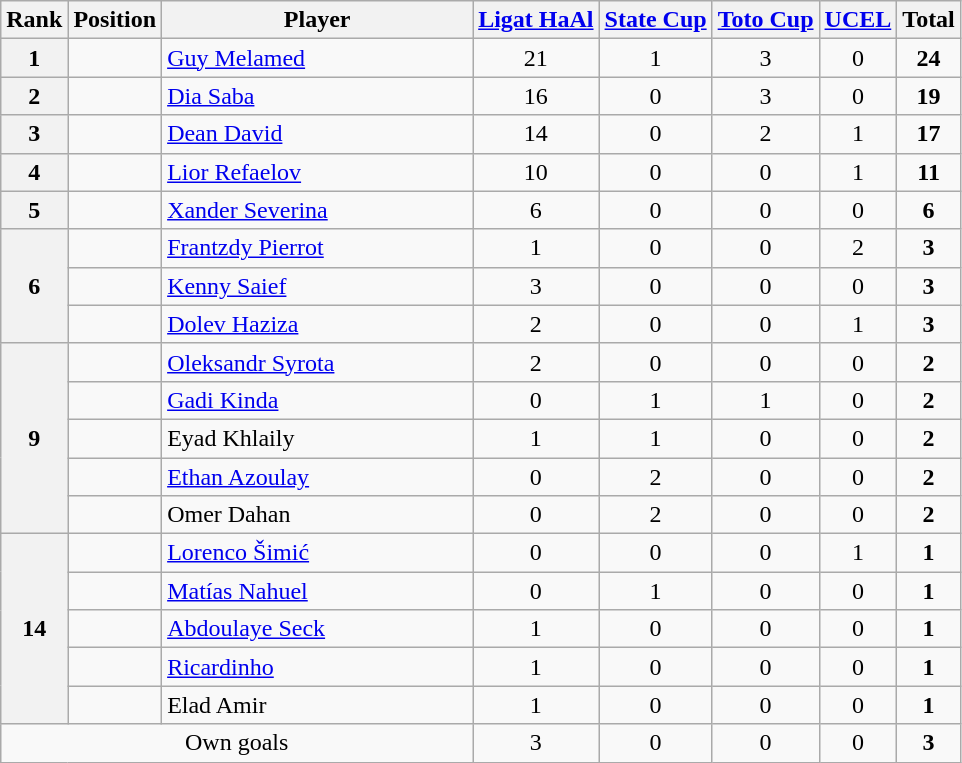<table class="wikitable" style="text-align:center;">
<tr>
<th>Rank</th>
<th>Position</th>
<th style="width:200px;">Player</th>
<th><a href='#'>Ligat HaAl</a></th>
<th><a href='#'>State Cup</a></th>
<th><a href='#'>Toto Cup</a></th>
<th><a href='#'>UCEL</a></th>
<th>Total</th>
</tr>
<tr>
<th>1</th>
<td></td>
<td align=left> <a href='#'>Guy Melamed</a></td>
<td>21 </td>
<td>1</td>
<td>3</td>
<td>0</td>
<td><strong>24</strong></td>
</tr>
<tr>
<th>2</th>
<td></td>
<td align=left> <a href='#'>Dia Saba</a></td>
<td>16</td>
<td>0</td>
<td>3</td>
<td>0</td>
<td><strong>19</strong></td>
</tr>
<tr>
<th>3</th>
<td></td>
<td align=left> <a href='#'>Dean David</a></td>
<td>14</td>
<td>0</td>
<td>2</td>
<td>1</td>
<td><strong>17</strong></td>
</tr>
<tr>
<th>4</th>
<td></td>
<td align=left> <a href='#'>Lior Refaelov</a></td>
<td>10</td>
<td>0</td>
<td>0</td>
<td>1</td>
<td><strong>11</strong></td>
</tr>
<tr>
<th>5</th>
<td></td>
<td align=left> <a href='#'>Xander Severina</a></td>
<td>6</td>
<td>0</td>
<td>0</td>
<td>0</td>
<td><strong>6</strong></td>
</tr>
<tr>
<th rowspan=3>6</th>
<td></td>
<td align=left> <a href='#'>Frantzdy Pierrot</a></td>
<td>1</td>
<td>0</td>
<td>0</td>
<td>2</td>
<td><strong>3</strong></td>
</tr>
<tr>
<td></td>
<td align=left> <a href='#'>Kenny Saief</a></td>
<td>3</td>
<td>0</td>
<td>0</td>
<td>0</td>
<td><strong>3</strong></td>
</tr>
<tr>
<td></td>
<td align=left> <a href='#'>Dolev Haziza</a></td>
<td>2</td>
<td>0</td>
<td>0</td>
<td>1</td>
<td><strong>3</strong></td>
</tr>
<tr>
<th rowspan=5>9</th>
<td></td>
<td align=left> <a href='#'>Oleksandr Syrota</a></td>
<td>2</td>
<td>0</td>
<td>0</td>
<td>0</td>
<td><strong>2</strong></td>
</tr>
<tr>
<td></td>
<td align=left> <a href='#'>Gadi Kinda</a></td>
<td>0</td>
<td>1</td>
<td>1</td>
<td>0</td>
<td><strong>2</strong></td>
</tr>
<tr>
<td></td>
<td align=left> Eyad Khlaily</td>
<td>1</td>
<td>1</td>
<td>0</td>
<td>0</td>
<td><strong>2</strong></td>
</tr>
<tr>
<td></td>
<td align=left> <a href='#'>Ethan Azoulay</a></td>
<td>0</td>
<td>2</td>
<td>0</td>
<td>0</td>
<td><strong>2</strong></td>
</tr>
<tr>
<td></td>
<td align=left> Omer Dahan</td>
<td>0</td>
<td>2</td>
<td>0</td>
<td>0</td>
<td><strong>2</strong></td>
</tr>
<tr>
<th rowspan=5>14</th>
<td></td>
<td align=left> <a href='#'>Lorenco Šimić</a></td>
<td>0</td>
<td>0</td>
<td>0</td>
<td>1</td>
<td><strong>1</strong></td>
</tr>
<tr>
<td></td>
<td align=left> <a href='#'>Matías Nahuel</a></td>
<td>0</td>
<td>1</td>
<td>0</td>
<td>0</td>
<td><strong>1</strong></td>
</tr>
<tr>
<td></td>
<td align=left> <a href='#'>Abdoulaye Seck</a></td>
<td>1</td>
<td>0</td>
<td>0</td>
<td>0</td>
<td><strong>1</strong></td>
</tr>
<tr>
<td></td>
<td align=left> <a href='#'>Ricardinho</a></td>
<td>1</td>
<td>0</td>
<td>0</td>
<td>0</td>
<td><strong>1</strong></td>
</tr>
<tr>
<td></td>
<td align=left> Elad Amir</td>
<td>1</td>
<td>0</td>
<td>0</td>
<td>0</td>
<td><strong>1</strong></td>
</tr>
<tr>
<td align=center colspan=3>Own goals</td>
<td align=center>3</td>
<td align=center>0</td>
<td align=center>0</td>
<td align=center>0</td>
<td align=center><strong>3</strong></td>
</tr>
</table>
